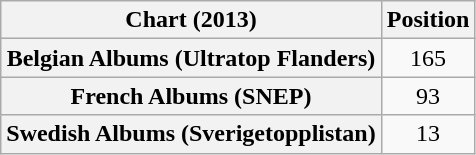<table class="wikitable sortable plainrowheaders" style="text-align:center">
<tr>
<th scope="col">Chart (2013)</th>
<th scope="col">Position</th>
</tr>
<tr>
<th scope="row">Belgian Albums (Ultratop Flanders)</th>
<td>165</td>
</tr>
<tr>
<th scope="row">French Albums (SNEP)</th>
<td>93</td>
</tr>
<tr>
<th scope="row">Swedish Albums (Sverigetopplistan)</th>
<td>13</td>
</tr>
</table>
